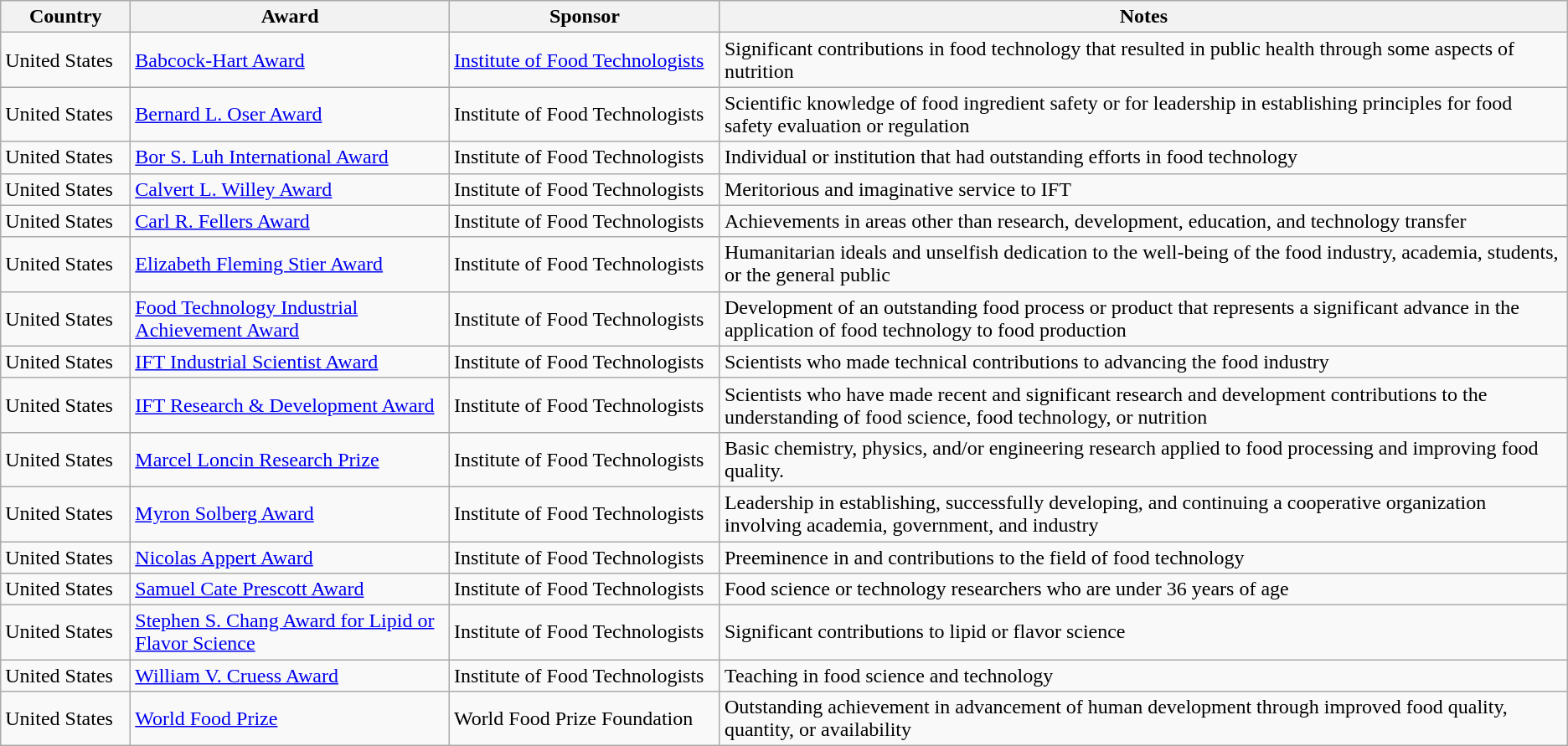<table class="wikitable sortable">
<tr>
<th style="width:6em;">Country</th>
<th>Award</th>
<th style="width:13em;">Sponsor</th>
<th>Notes</th>
</tr>
<tr>
<td>United States</td>
<td><a href='#'>Babcock-Hart Award</a></td>
<td><a href='#'>Institute of Food Technologists</a></td>
<td>Significant contributions in food technology that resulted in public health through some aspects of nutrition</td>
</tr>
<tr>
<td>United States</td>
<td><a href='#'>Bernard L. Oser Award</a></td>
<td>Institute of Food Technologists</td>
<td>Scientific knowledge of food ingredient safety or for leadership in establishing principles for food safety evaluation or regulation</td>
</tr>
<tr>
<td>United States</td>
<td><a href='#'>Bor S. Luh International Award</a></td>
<td>Institute of Food Technologists</td>
<td>Individual or institution that had outstanding efforts in food technology</td>
</tr>
<tr>
<td>United States</td>
<td><a href='#'>Calvert L. Willey Award</a></td>
<td>Institute of Food Technologists</td>
<td>Meritorious and imaginative service to IFT</td>
</tr>
<tr>
<td>United States</td>
<td><a href='#'>Carl R. Fellers Award</a></td>
<td>Institute of Food Technologists</td>
<td>Achievements in areas other than research, development, education, and technology transfer</td>
</tr>
<tr>
<td>United States</td>
<td><a href='#'>Elizabeth Fleming Stier Award</a></td>
<td>Institute of Food Technologists</td>
<td>Humanitarian ideals and unselfish dedication to the well-being of the food industry, academia, students, or the general public</td>
</tr>
<tr>
<td>United States</td>
<td><a href='#'>Food Technology Industrial Achievement Award</a></td>
<td>Institute of Food Technologists</td>
<td>Development of an outstanding food process or product that represents a significant advance in the application of food technology to food production</td>
</tr>
<tr>
<td>United States</td>
<td><a href='#'>IFT Industrial Scientist Award</a></td>
<td>Institute of Food Technologists</td>
<td>Scientists who made technical contributions to advancing the food industry</td>
</tr>
<tr>
<td>United States</td>
<td><a href='#'>IFT Research & Development Award</a></td>
<td>Institute of Food Technologists</td>
<td>Scientists who have made recent and significant research and development contributions to the understanding of food science, food technology, or nutrition</td>
</tr>
<tr>
<td>United States</td>
<td><a href='#'>Marcel Loncin Research Prize</a></td>
<td>Institute of Food Technologists</td>
<td>Basic chemistry, physics, and/or engineering research applied to food processing and improving food quality.</td>
</tr>
<tr>
<td>United States</td>
<td><a href='#'>Myron Solberg Award</a></td>
<td>Institute of Food Technologists</td>
<td>Leadership in establishing, successfully developing, and continuing a cooperative organization involving academia, government, and industry</td>
</tr>
<tr>
<td>United States</td>
<td><a href='#'>Nicolas Appert Award</a></td>
<td>Institute of Food Technologists</td>
<td>Preeminence in and contributions to the field of food technology</td>
</tr>
<tr>
<td>United States</td>
<td><a href='#'>Samuel Cate Prescott Award</a></td>
<td>Institute of Food Technologists</td>
<td>Food science or technology researchers who are under 36 years of age</td>
</tr>
<tr>
<td>United States</td>
<td><a href='#'>Stephen S. Chang Award for Lipid or Flavor Science</a></td>
<td>Institute of Food Technologists</td>
<td>Significant contributions to lipid or flavor science</td>
</tr>
<tr>
<td>United States</td>
<td><a href='#'>William V. Cruess Award</a></td>
<td>Institute of Food Technologists</td>
<td>Teaching in food science and technology</td>
</tr>
<tr>
<td>United States</td>
<td><a href='#'>World Food Prize</a></td>
<td>World Food Prize Foundation</td>
<td>Outstanding achievement in advancement of human development through improved food quality, quantity, or availability</td>
</tr>
</table>
